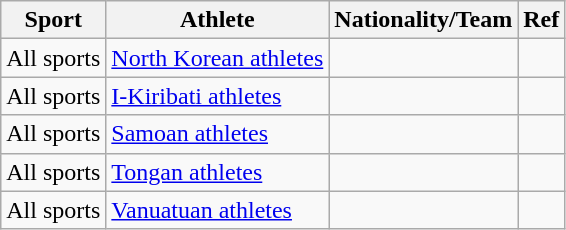<table class="wikitable sortable">
<tr>
<th>Sport</th>
<th>Athlete</th>
<th>Nationality/Team</th>
<th>Ref</th>
</tr>
<tr>
<td>All sports</td>
<td><a href='#'>North Korean athletes</a></td>
<td></td>
<td></td>
</tr>
<tr>
<td>All sports</td>
<td><a href='#'>I-Kiribati athletes</a></td>
<td></td>
<td></td>
</tr>
<tr>
<td>All sports</td>
<td><a href='#'>Samoan athletes</a></td>
<td></td>
<td></td>
</tr>
<tr>
<td>All sports</td>
<td><a href='#'>Tongan athletes</a></td>
<td></td>
<td></td>
</tr>
<tr>
<td>All sports</td>
<td><a href='#'>Vanuatuan athletes</a></td>
<td></td>
<td></td>
</tr>
</table>
